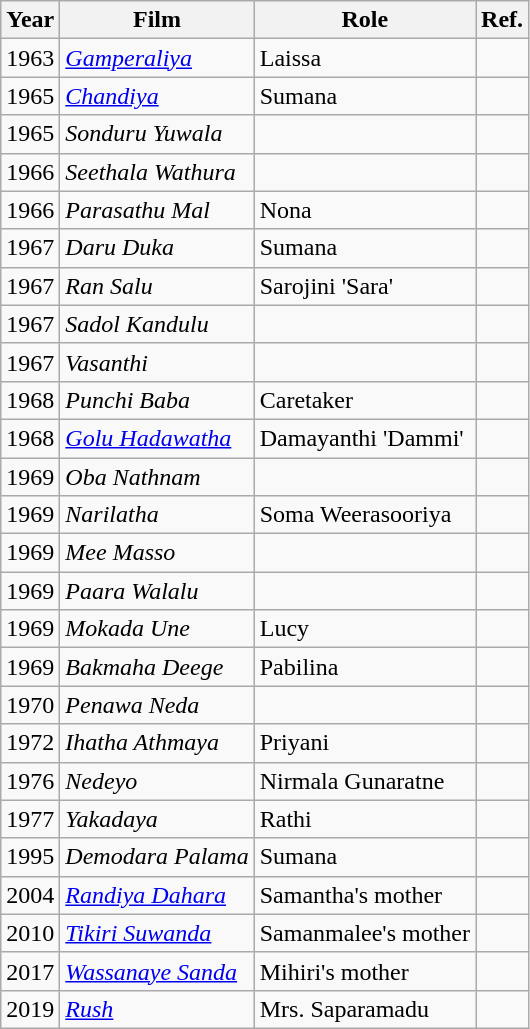<table class="wikitable">
<tr>
<th>Year</th>
<th>Film</th>
<th>Role</th>
<th>Ref.</th>
</tr>
<tr>
<td>1963</td>
<td><em><a href='#'>Gamperaliya</a></em></td>
<td>Laissa</td>
<td></td>
</tr>
<tr>
<td>1965</td>
<td><em><a href='#'>Chandiya</a></em></td>
<td>Sumana</td>
<td></td>
</tr>
<tr>
<td>1965</td>
<td><em>Sonduru Yuwala</em></td>
<td></td>
<td></td>
</tr>
<tr>
<td>1966</td>
<td><em>Seethala Wathura</em></td>
<td></td>
<td></td>
</tr>
<tr>
<td>1966</td>
<td><em>Parasathu Mal</em></td>
<td>Nona</td>
<td></td>
</tr>
<tr>
<td>1967</td>
<td><em>Daru Duka</em></td>
<td>Sumana</td>
<td></td>
</tr>
<tr>
<td>1967</td>
<td><em>Ran Salu</em></td>
<td>Sarojini 'Sara'</td>
<td></td>
</tr>
<tr>
<td>1967</td>
<td><em>Sadol Kandulu</em></td>
<td></td>
<td></td>
</tr>
<tr>
<td>1967</td>
<td><em>Vasanthi</em></td>
<td></td>
<td></td>
</tr>
<tr>
<td>1968</td>
<td><em>Punchi Baba</em></td>
<td>Caretaker</td>
<td></td>
</tr>
<tr>
<td>1968</td>
<td><em><a href='#'>Golu Hadawatha</a></em></td>
<td>Damayanthi 'Dammi'</td>
<td></td>
</tr>
<tr>
<td>1969</td>
<td><em>Oba Nathnam</em></td>
<td></td>
<td></td>
</tr>
<tr>
<td>1969</td>
<td><em>Narilatha</em></td>
<td>Soma Weerasooriya</td>
<td></td>
</tr>
<tr>
<td>1969</td>
<td><em>Mee Masso</em></td>
<td></td>
<td></td>
</tr>
<tr>
<td>1969</td>
<td><em>Paara Walalu</em></td>
<td></td>
<td></td>
</tr>
<tr>
<td>1969</td>
<td><em>Mokada Une</em></td>
<td>Lucy</td>
<td></td>
</tr>
<tr>
<td>1969</td>
<td><em>Bakmaha Deege</em></td>
<td>Pabilina</td>
<td></td>
</tr>
<tr>
<td>1970</td>
<td><em>Penawa Neda</em></td>
<td></td>
<td></td>
</tr>
<tr>
<td>1972</td>
<td><em>Ihatha Athmaya</em></td>
<td>Priyani</td>
<td></td>
</tr>
<tr>
<td>1976</td>
<td><em>Nedeyo</em></td>
<td>Nirmala Gunaratne</td>
<td></td>
</tr>
<tr>
<td>1977</td>
<td><em>Yakadaya</em></td>
<td>Rathi</td>
<td></td>
</tr>
<tr>
<td>1995</td>
<td><em>Demodara Palama</em></td>
<td>Sumana</td>
<td></td>
</tr>
<tr>
<td>2004</td>
<td><em><a href='#'>Randiya Dahara</a></em></td>
<td>Samantha's mother</td>
<td></td>
</tr>
<tr>
<td>2010</td>
<td><em><a href='#'>Tikiri Suwanda</a></em></td>
<td>Samanmalee's mother</td>
<td></td>
</tr>
<tr>
<td>2017</td>
<td><em><a href='#'>Wassanaye Sanda</a></em></td>
<td>Mihiri's mother</td>
<td></td>
</tr>
<tr>
<td>2019</td>
<td><em><a href='#'>Rush</a></em></td>
<td>Mrs. Saparamadu</td>
<td></td>
</tr>
</table>
